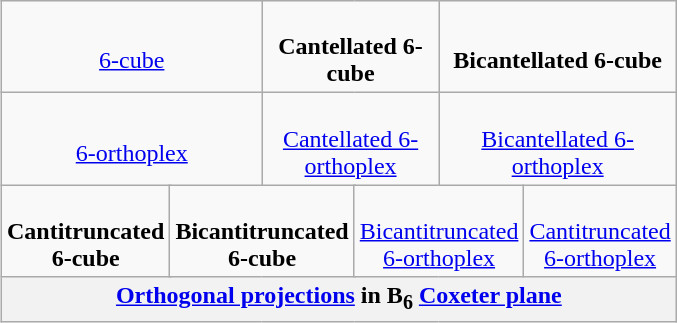<table class=wikitable align=right width=360 style="margin-left:1em;">
<tr align=center>
<td colspan=4><br><a href='#'>6-cube</a><br></td>
<td colspan=4><br><strong>Cantellated 6-cube</strong><br></td>
<td colspan=4><br><strong>Bicantellated 6-cube</strong><br></td>
</tr>
<tr align=center>
<td colspan=4><br><a href='#'>6-orthoplex</a><br></td>
<td colspan=4><br><a href='#'>Cantellated 6-orthoplex</a><br></td>
<td colspan=4><br><a href='#'>Bicantellated 6-orthoplex</a><br></td>
</tr>
<tr align=center>
<td colspan=3><br><strong>Cantitruncated 6-cube</strong><br></td>
<td colspan=3><br><strong>Bicantitruncated 6-cube</strong><br></td>
<td colspan=3><br><a href='#'>Bicantitruncated 6-orthoplex</a><br></td>
<td colspan=3><br><a href='#'>Cantitruncated 6-orthoplex</a><br></td>
</tr>
<tr>
<th colspan=12><a href='#'>Orthogonal projections</a> in B<sub>6</sub> <a href='#'>Coxeter plane</a></th>
</tr>
</table>
